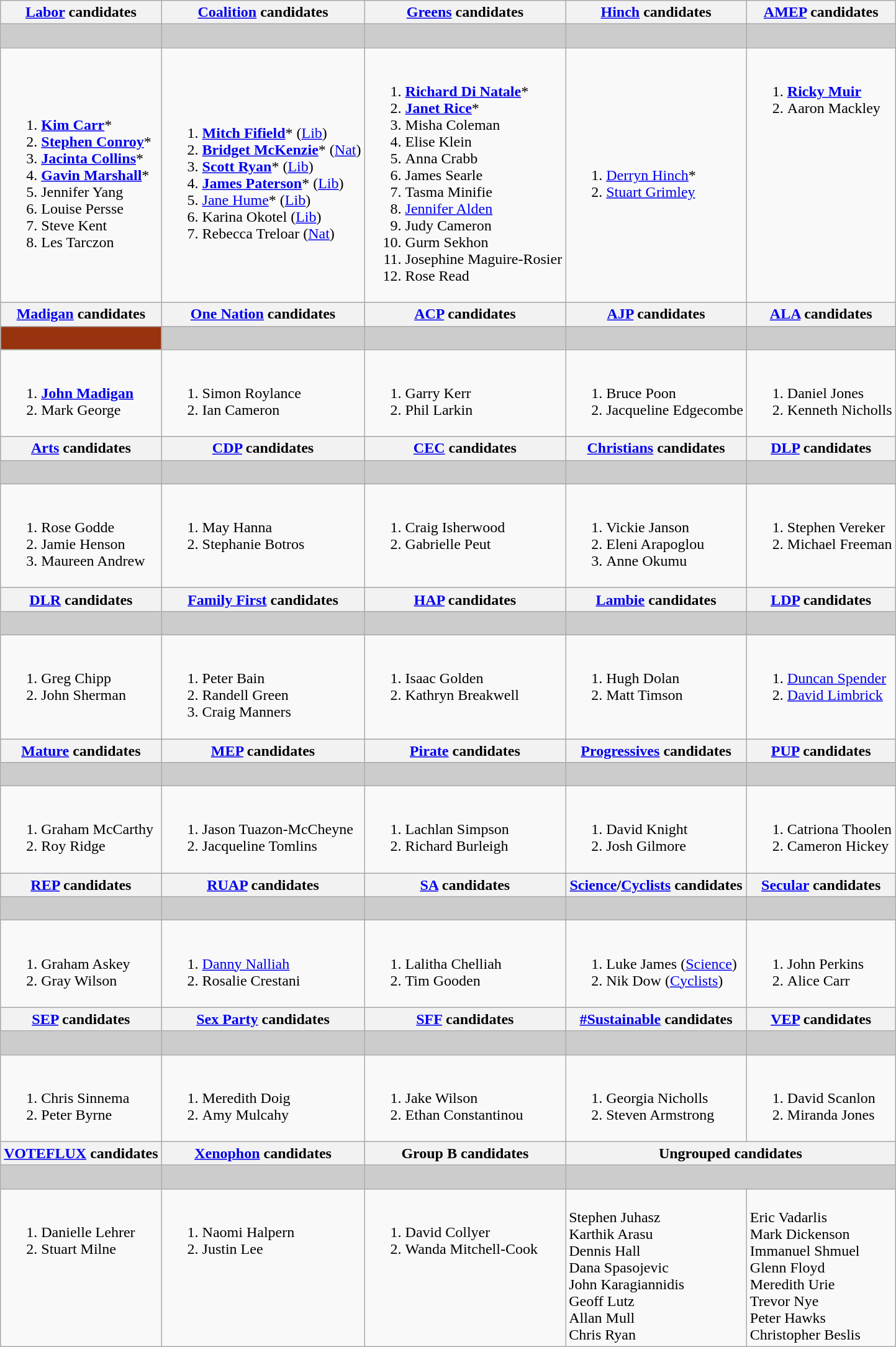<table class="wikitable">
<tr>
<th><a href='#'>Labor</a> candidates</th>
<th><a href='#'>Coalition</a> candidates</th>
<th><a href='#'>Greens</a> candidates</th>
<th><a href='#'>Hinch</a> candidates</th>
<th><a href='#'>AMEP</a> candidates</th>
</tr>
<tr style="background:#ccc;">
<td></td>
<td></td>
<td></td>
<td> </td>
<td></td>
</tr>
<tr>
<td><br><ol><li><strong><a href='#'>Kim Carr</a></strong>*</li><li><strong><a href='#'>Stephen Conroy</a></strong>*</li><li><strong><a href='#'>Jacinta Collins</a></strong>*</li><li><strong><a href='#'>Gavin Marshall</a></strong>*</li><li>Jennifer Yang</li><li>Louise Persse</li><li>Steve Kent</li><li>Les Tarczon</li></ol></td>
<td><br><ol><li><strong><a href='#'>Mitch Fifield</a></strong>* (<a href='#'>Lib</a>)</li><li><strong><a href='#'>Bridget McKenzie</a></strong>* (<a href='#'>Nat</a>)</li><li><strong><a href='#'>Scott Ryan</a></strong>* (<a href='#'>Lib</a>)</li><li><strong><a href='#'>James Paterson</a></strong>* (<a href='#'>Lib</a>)</li><li><a href='#'>Jane Hume</a>* (<a href='#'>Lib</a>)</li><li>Karina Okotel (<a href='#'>Lib</a>)</li><li>Rebecca Treloar (<a href='#'>Nat</a>)</li></ol></td>
<td><br><ol><li><strong><a href='#'>Richard Di Natale</a></strong>*</li><li><strong><a href='#'>Janet Rice</a></strong>*</li><li>Misha Coleman</li><li>Elise Klein</li><li>Anna Crabb</li><li>James Searle</li><li>Tasma Minifie</li><li><a href='#'>Jennifer Alden</a></li><li>Judy Cameron</li><li>Gurm Sekhon</li><li>Josephine Maguire-Rosier</li><li>Rose Read</li></ol></td>
<td><br><ol><li><a href='#'>Derryn Hinch</a>*</li><li><a href='#'>Stuart Grimley</a></li></ol></td>
<td valign=top><br><ol><li><strong><a href='#'>Ricky Muir</a></strong></li><li>Aaron Mackley</li></ol></td>
</tr>
<tr style="background:#ccc;">
<th><a href='#'>Madigan</a> candidates</th>
<th><a href='#'>One Nation</a> candidates</th>
<th><a href='#'>ACP</a> candidates</th>
<th><a href='#'>AJP</a> candidates</th>
<th><a href='#'>ALA</a> candidates</th>
</tr>
<tr style="background:#ccc;">
<td bgcolor="#97330E">  </td>
<td> </td>
<td> </td>
<td> </td>
<td> </td>
</tr>
<tr>
<td valign=top><br><ol><li><strong><a href='#'>John Madigan</a></strong></li><li>Mark George</li></ol></td>
<td valign=top><br><ol><li>Simon Roylance</li><li>Ian Cameron</li></ol></td>
<td valign=top><br><ol><li>Garry Kerr</li><li>Phil Larkin</li></ol></td>
<td valign=top><br><ol><li>Bruce Poon</li><li>Jacqueline Edgecombe</li></ol></td>
<td valign=top><br><ol><li>Daniel Jones</li><li>Kenneth Nicholls</li></ol></td>
</tr>
<tr style="background:#ccc;">
<th><a href='#'>Arts</a> candidates</th>
<th><a href='#'>CDP</a> candidates</th>
<th><a href='#'>CEC</a> candidates</th>
<th><a href='#'>Christians</a> candidates</th>
<th><a href='#'>DLP</a> candidates</th>
</tr>
<tr style="background:#ccc;">
<td> </td>
<td> </td>
<td> </td>
<td> </td>
<td> </td>
</tr>
<tr>
<td valign=top><br><ol><li>Rose Godde</li><li>Jamie Henson</li><li>Maureen Andrew</li></ol></td>
<td valign=top><br><ol><li>May Hanna</li><li>Stephanie Botros</li></ol></td>
<td valign=top><br><ol><li>Craig Isherwood</li><li>Gabrielle Peut</li></ol></td>
<td valign=top><br><ol><li>Vickie Janson</li><li>Eleni Arapoglou</li><li>Anne Okumu</li></ol></td>
<td valign=top><br><ol><li>Stephen Vereker</li><li>Michael Freeman</li></ol></td>
</tr>
<tr style="background:#ccc;">
<th><a href='#'>DLR</a> candidates</th>
<th><a href='#'>Family First</a> candidates</th>
<th><a href='#'>HAP</a> candidates</th>
<th><a href='#'>Lambie</a> candidates</th>
<th><a href='#'>LDP</a> candidates</th>
</tr>
<tr style="background:#ccc;">
<td> </td>
<td> </td>
<td> </td>
<td> </td>
<td> </td>
</tr>
<tr>
<td valign=top><br><ol><li>Greg Chipp</li><li>John Sherman</li></ol></td>
<td valign=top><br><ol><li>Peter Bain</li><li>Randell Green</li><li>Craig Manners</li></ol></td>
<td valign=top><br><ol><li>Isaac Golden</li><li>Kathryn Breakwell</li></ol></td>
<td valign=top><br><ol><li>Hugh Dolan</li><li>Matt Timson</li></ol></td>
<td valign=top><br><ol><li><a href='#'>Duncan Spender</a></li><li><a href='#'>David Limbrick</a></li></ol></td>
</tr>
<tr style="background:#ccc;">
<th><a href='#'>Mature</a> candidates</th>
<th><a href='#'>MEP</a> candidates</th>
<th><a href='#'>Pirate</a> candidates</th>
<th><a href='#'>Progressives</a> candidates</th>
<th><a href='#'>PUP</a> candidates</th>
</tr>
<tr style="background:#ccc;">
<td> </td>
<td> </td>
<td> </td>
<td> </td>
<td> </td>
</tr>
<tr>
<td valign=top><br><ol><li>Graham McCarthy</li><li>Roy Ridge</li></ol></td>
<td valign=top><br><ol><li>Jason Tuazon-McCheyne</li><li>Jacqueline Tomlins</li></ol></td>
<td valign=top><br><ol><li>Lachlan Simpson</li><li>Richard Burleigh</li></ol></td>
<td valign=top><br><ol><li>David Knight</li><li>Josh Gilmore</li></ol></td>
<td valign=top><br><ol><li>Catriona Thoolen</li><li>Cameron Hickey</li></ol></td>
</tr>
<tr style="background:#ccc;">
<th><a href='#'>REP</a> candidates</th>
<th><a href='#'>RUAP</a> candidates</th>
<th><a href='#'>SA</a> candidates</th>
<th><a href='#'>Science</a>/<a href='#'>Cyclists</a> candidates</th>
<th><a href='#'>Secular</a> candidates</th>
</tr>
<tr style="background:#ccc;">
<td> </td>
<td> </td>
<td> </td>
<td> </td>
<td> </td>
</tr>
<tr>
<td valign=top><br><ol><li>Graham Askey</li><li>Gray Wilson</li></ol></td>
<td valign=top><br><ol><li><a href='#'>Danny Nalliah</a></li><li>Rosalie Crestani</li></ol></td>
<td valign=top><br><ol><li>Lalitha Chelliah</li><li>Tim Gooden</li></ol></td>
<td valign=top><br><ol><li>Luke James (<a href='#'>Science</a>)</li><li>Nik Dow (<a href='#'>Cyclists</a>)</li></ol></td>
<td valign=top><br><ol><li>John Perkins</li><li>Alice Carr</li></ol></td>
</tr>
<tr style="background:#ccc;">
<th><a href='#'>SEP</a> candidates</th>
<th><a href='#'>Sex Party</a> candidates</th>
<th><a href='#'>SFF</a> candidates</th>
<th><a href='#'>#Sustainable</a> candidates</th>
<th><a href='#'>VEP</a> candidates</th>
</tr>
<tr style="background:#ccc;">
<td> </td>
<td> </td>
<td> </td>
<td> </td>
<td> </td>
</tr>
<tr>
<td valign=top><br><ol><li>Chris Sinnema</li><li>Peter Byrne</li></ol></td>
<td valign=top><br><ol><li>Meredith Doig</li><li>Amy Mulcahy</li></ol></td>
<td valign=top><br><ol><li>Jake Wilson</li><li>Ethan Constantinou</li></ol></td>
<td valign=top><br><ol><li>Georgia Nicholls</li><li>Steven Armstrong</li></ol></td>
<td valign=top><br><ol><li>David Scanlon</li><li>Miranda Jones</li></ol></td>
</tr>
<tr style="background:#ccc;">
<th><a href='#'>VOTEFLUX</a> candidates</th>
<th><a href='#'>Xenophon</a> candidates</th>
<th>Group B candidates</th>
<th colspan=2>Ungrouped candidates</th>
</tr>
<tr style="background:#ccc;">
<td> </td>
<td> </td>
<td> </td>
<td colspan=2> </td>
</tr>
<tr>
<td valign=top><br><ol><li>Danielle Lehrer</li><li>Stuart Milne</li></ol></td>
<td valign=top><br><ol><li>Naomi Halpern</li><li>Justin Lee</li></ol></td>
<td valign=top><br><ol><li>David Collyer</li><li>Wanda Mitchell-Cook</li></ol></td>
<td valign=top><br>Stephen Juhasz<br>
Karthik Arasu<br>
Dennis Hall<br>
Dana Spasojevic<br>
John Karagiannidis<br>
Geoff Lutz<br>
Allan Mull<br>
Chris Ryan</td>
<td valign=top><br>Eric Vadarlis<br>
Mark Dickenson<br>
Immanuel Shmuel<br>
Glenn Floyd<br>
Meredith Urie<br>
Trevor Nye<br>
Peter Hawks<br>
Christopher Beslis</td>
</tr>
</table>
